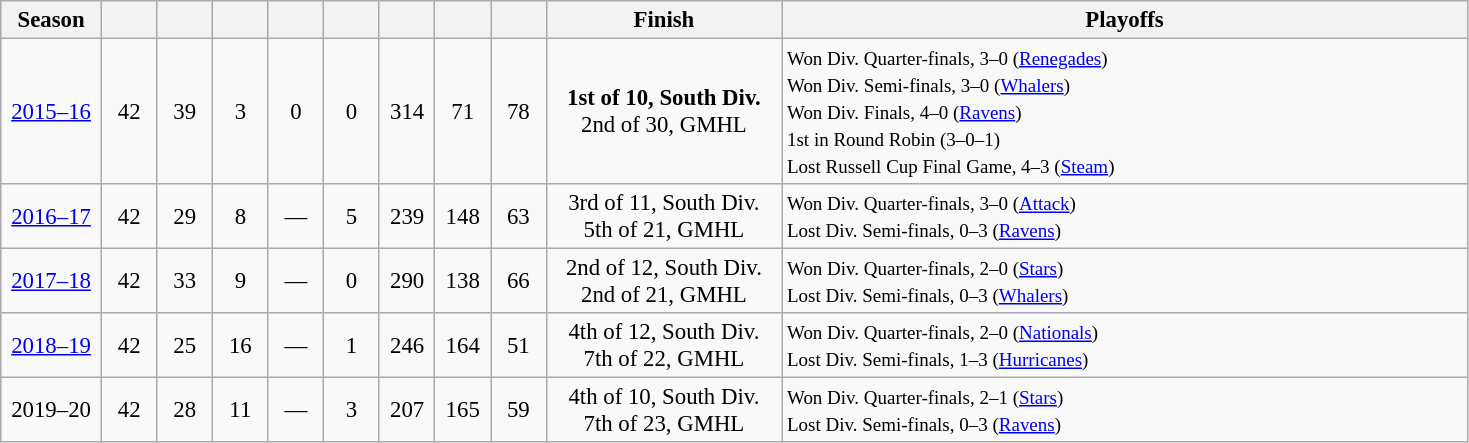<table class="wikitable" style="text-align:center;font-size:95%;">
<tr>
<th width=60>Season</th>
<th width=30></th>
<th width=30></th>
<th width=30></th>
<th width=30></th>
<th width=30></th>
<th width=30></th>
<th width=30></th>
<th width=30></th>
<th width=150>Finish</th>
<th width=450>Playoffs</th>
</tr>
<tr>
<td><a href='#'>2015–16</a></td>
<td>42</td>
<td>39</td>
<td>3</td>
<td>0</td>
<td>0</td>
<td>314</td>
<td>71</td>
<td>78</td>
<td><strong>1st of 10, South Div.</strong><br>2nd of 30, GMHL</td>
<td style="text-align:left;"><small>Won Div. Quarter-finals, 3–0 (<a href='#'>Renegades</a>)<br>Won Div. Semi-finals, 3–0 (<a href='#'>Whalers</a>)<br>Won Div. Finals, 4–0 (<a href='#'>Ravens</a>)<br>1st in Round Robin (3–0–1)<br>Lost Russell Cup Final Game, 4–3 (<a href='#'>Steam</a>)</small></td>
</tr>
<tr>
<td><a href='#'>2016–17</a></td>
<td>42</td>
<td>29</td>
<td>8</td>
<td>—</td>
<td>5</td>
<td>239</td>
<td>148</td>
<td>63</td>
<td>3rd of 11, South Div.<br>5th of 21, GMHL</td>
<td style="text-align:left;"><small>Won Div. Quarter-finals, 3–0 (<a href='#'>Attack</a>)<br>Lost Div. Semi-finals, 0–3 (<a href='#'>Ravens</a>)</small></td>
</tr>
<tr>
<td><a href='#'>2017–18</a></td>
<td>42</td>
<td>33</td>
<td>9</td>
<td>—</td>
<td>0</td>
<td>290</td>
<td>138</td>
<td>66</td>
<td>2nd of 12, South Div.<br>2nd of 21, GMHL</td>
<td style="text-align:left;"><small>Won Div. Quarter-finals, 2–0 (<a href='#'>Stars</a>)<br>Lost Div. Semi-finals, 0–3 (<a href='#'>Whalers</a>)</small></td>
</tr>
<tr>
<td><a href='#'>2018–19</a></td>
<td>42</td>
<td>25</td>
<td>16</td>
<td>—</td>
<td>1</td>
<td>246</td>
<td>164</td>
<td>51</td>
<td>4th of 12, South Div.<br>7th of 22, GMHL</td>
<td style="text-align:left;"><small>Won Div. Quarter-finals, 2–0 (<a href='#'>Nationals</a>)<br>Lost Div. Semi-finals, 1–3 (<a href='#'>Hurricanes</a>)</small></td>
</tr>
<tr>
<td>2019–20</td>
<td>42</td>
<td>28</td>
<td>11</td>
<td>—</td>
<td>3</td>
<td>207</td>
<td>165</td>
<td>59</td>
<td>4th of 10, South Div.<br>7th of 23, GMHL</td>
<td style="text-align:left;"><small>Won Div. Quarter-finals, 2–1 (<a href='#'>Stars</a>)<br>Lost Div. Semi-finals, 0–3 (<a href='#'>Ravens</a>)</small></td>
</tr>
</table>
